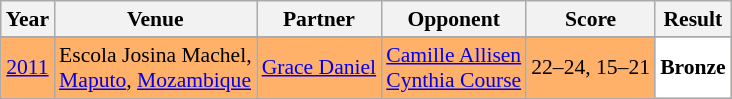<table class="sortable wikitable" style="font-size: 90%;">
<tr>
<th>Year</th>
<th>Venue</th>
<th>Partner</th>
<th>Opponent</th>
<th>Score</th>
<th>Result</th>
</tr>
<tr>
</tr>
<tr style="background:#FFB069">
<td align="center"><a href='#'>2011</a></td>
<td align="left">Escola Josina Machel,<br><a href='#'>Maputo</a>, <a href='#'>Mozambique</a></td>
<td align="left"> <a href='#'>Grace Daniel</a></td>
<td align="left"> <a href='#'>Camille Allisen</a><br> <a href='#'>Cynthia Course</a></td>
<td align="left">22–24, 15–21</td>
<td style="text-align:left; background:white"> <strong>Bronze</strong></td>
</tr>
</table>
